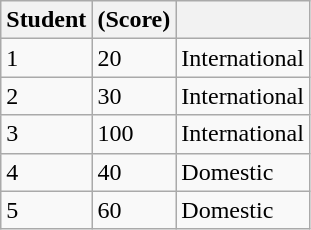<table class="wikitable">
<tr>
<th>Student</th>
<th> (Score)</th>
<th></th>
</tr>
<tr>
<td>1</td>
<td>20</td>
<td>International</td>
</tr>
<tr>
<td>2</td>
<td>30</td>
<td>International</td>
</tr>
<tr>
<td>3</td>
<td>100</td>
<td>International</td>
</tr>
<tr>
<td>4</td>
<td>40</td>
<td>Domestic</td>
</tr>
<tr>
<td>5</td>
<td>60</td>
<td>Domestic</td>
</tr>
</table>
